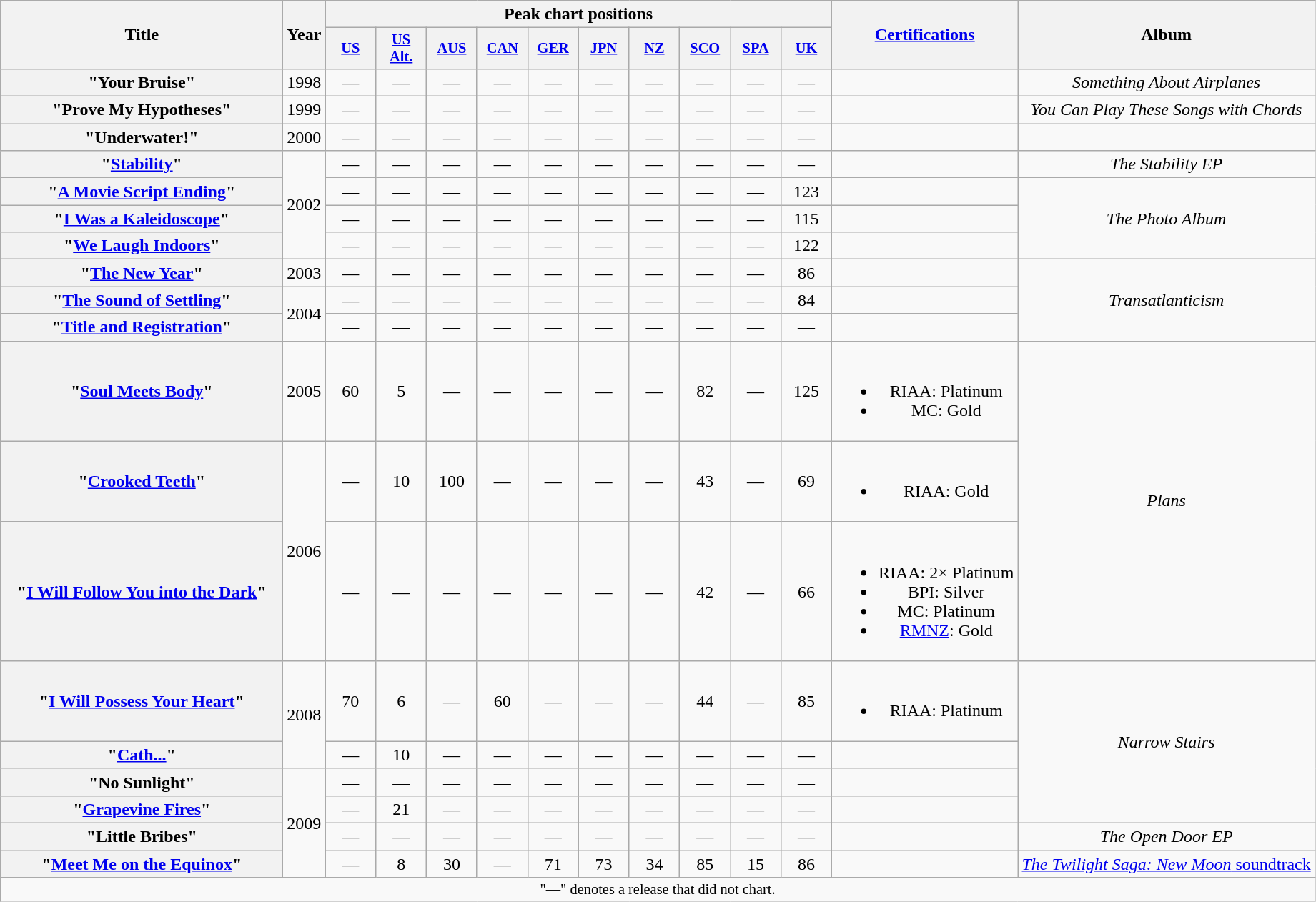<table class="wikitable plainrowheaders" style="text-align:center;">
<tr>
<th scope="col" rowspan="2" style="width:16em;">Title</th>
<th scope="col" rowspan="2" style="width:1em;">Year</th>
<th scope="col" colspan="10">Peak chart positions</th>
<th scope="col" rowspan="2"><a href='#'>Certifications</a></th>
<th scope="col" rowspan="2">Album</th>
</tr>
<tr>
<th scope="col" style="width:3em;font-size:85%;"><a href='#'>US</a><br></th>
<th scope="col" style="width:3em;font-size:85%;"><a href='#'>US<br>Alt.</a><br></th>
<th scope="col" style="width:3em;font-size:85%;"><a href='#'>AUS</a><br></th>
<th scope="col" style="width:3em;font-size:85%;"><a href='#'>CAN</a><br></th>
<th scope="col" style="width:3em;font-size:85%;"><a href='#'>GER</a><br></th>
<th scope="col" style="width:3em;font-size:85%;"><a href='#'>JPN</a><br></th>
<th scope="col" style="width:3em;font-size:85%;"><a href='#'>NZ</a><br></th>
<th scope="col" style="width:3em;font-size:85%;"><a href='#'>SCO</a><br></th>
<th scope="col" style="width:3em;font-size:85%;"><a href='#'>SPA</a><br></th>
<th scope="col" style="width:3em;font-size:85%;"><a href='#'>UK</a><br></th>
</tr>
<tr>
<th scope="row">"Your Bruise"</th>
<td>1998</td>
<td>—</td>
<td>—</td>
<td>—</td>
<td>—</td>
<td>—</td>
<td>—</td>
<td>—</td>
<td>—</td>
<td>—</td>
<td>—</td>
<td></td>
<td><em>Something About Airplanes</em></td>
</tr>
<tr>
<th scope="row">"Prove My Hypotheses"</th>
<td>1999</td>
<td>—</td>
<td>—</td>
<td>—</td>
<td>—</td>
<td>—</td>
<td>—</td>
<td>—</td>
<td>—</td>
<td>—</td>
<td>—</td>
<td></td>
<td><em>You Can Play These Songs with Chords</em></td>
</tr>
<tr>
<th scope="row">"Underwater!"</th>
<td>2000</td>
<td>—</td>
<td>—</td>
<td>—</td>
<td>—</td>
<td>—</td>
<td>—</td>
<td>—</td>
<td>—</td>
<td>—</td>
<td>—</td>
<td></td>
<td></td>
</tr>
<tr>
<th scope="row">"<a href='#'>Stability</a>"</th>
<td rowspan="4">2002</td>
<td>—</td>
<td>—</td>
<td>—</td>
<td>—</td>
<td>—</td>
<td>—</td>
<td>—</td>
<td>—</td>
<td>—</td>
<td>—</td>
<td></td>
<td><em>The Stability EP</em></td>
</tr>
<tr>
<th scope="row">"<a href='#'>A Movie Script Ending</a>"</th>
<td>—</td>
<td>—</td>
<td>—</td>
<td>—</td>
<td>—</td>
<td>—</td>
<td>—</td>
<td>—</td>
<td>—</td>
<td>123</td>
<td></td>
<td rowspan="3"><em>The Photo Album</em></td>
</tr>
<tr>
<th scope="row">"<a href='#'>I Was a Kaleidoscope</a>"</th>
<td>—</td>
<td>—</td>
<td>—</td>
<td>—</td>
<td>—</td>
<td>—</td>
<td>—</td>
<td>—</td>
<td>—</td>
<td>115</td>
<td></td>
</tr>
<tr>
<th scope="row">"<a href='#'>We Laugh Indoors</a>"</th>
<td>—</td>
<td>—</td>
<td>—</td>
<td>—</td>
<td>—</td>
<td>—</td>
<td>—</td>
<td>—</td>
<td>—</td>
<td>122</td>
<td></td>
</tr>
<tr>
<th scope="row">"<a href='#'>The New Year</a>"</th>
<td>2003</td>
<td>—</td>
<td>—</td>
<td>—</td>
<td>—</td>
<td>—</td>
<td>—</td>
<td>—</td>
<td>—</td>
<td>—</td>
<td>86</td>
<td></td>
<td rowspan="3"><em>Transatlanticism</em></td>
</tr>
<tr>
<th scope="row">"<a href='#'>The Sound of Settling</a>"</th>
<td rowspan="2">2004</td>
<td>—</td>
<td>—</td>
<td>—</td>
<td>—</td>
<td>—</td>
<td>—</td>
<td>—</td>
<td>—</td>
<td>—</td>
<td>84</td>
<td></td>
</tr>
<tr>
<th scope="row">"<a href='#'>Title and Registration</a>"</th>
<td>—</td>
<td>—</td>
<td>—</td>
<td>—</td>
<td>—</td>
<td>—</td>
<td>—</td>
<td>—</td>
<td>—</td>
<td>—</td>
<td></td>
</tr>
<tr>
<th scope="row">"<a href='#'>Soul Meets Body</a>"</th>
<td>2005</td>
<td>60</td>
<td>5</td>
<td>—</td>
<td>—</td>
<td>—</td>
<td>—</td>
<td>—</td>
<td>82</td>
<td>—</td>
<td>125</td>
<td><br><ul><li>RIAA: Platinum</li><li>MC: Gold</li></ul></td>
<td rowspan="3"><em>Plans</em></td>
</tr>
<tr>
<th scope="row">"<a href='#'>Crooked Teeth</a>"</th>
<td rowspan="2">2006</td>
<td>—</td>
<td>10</td>
<td>100</td>
<td>—</td>
<td>—</td>
<td>—</td>
<td>—</td>
<td>43</td>
<td>—</td>
<td>69</td>
<td><br><ul><li>RIAA: Gold</li></ul></td>
</tr>
<tr>
<th scope="row">"<a href='#'>I Will Follow You into the Dark</a>"</th>
<td>—</td>
<td>—</td>
<td>—</td>
<td>—</td>
<td>—</td>
<td>—</td>
<td>—</td>
<td>42</td>
<td>—</td>
<td>66</td>
<td><br><ul><li>RIAA: 2× Platinum</li><li>BPI: Silver</li><li>MC: Platinum</li><li><a href='#'>RMNZ</a>: Gold</li></ul></td>
</tr>
<tr>
<th scope="row">"<a href='#'>I Will Possess Your Heart</a>"</th>
<td rowspan="2">2008</td>
<td>70</td>
<td>6</td>
<td>—</td>
<td>60</td>
<td>—</td>
<td>—</td>
<td>—</td>
<td>44</td>
<td>—</td>
<td>85</td>
<td><br><ul><li>RIAA: Platinum</li></ul></td>
<td rowspan="4"><em>Narrow Stairs</em></td>
</tr>
<tr>
<th scope="row">"<a href='#'>Cath...</a>"</th>
<td>—</td>
<td>10</td>
<td>—</td>
<td>—</td>
<td>—</td>
<td>—</td>
<td>—</td>
<td>—</td>
<td>—</td>
<td>—</td>
<td></td>
</tr>
<tr>
<th scope="row">"No Sunlight"</th>
<td rowspan="4">2009</td>
<td>—</td>
<td>—</td>
<td>—</td>
<td>—</td>
<td>—</td>
<td>—</td>
<td>—</td>
<td>—</td>
<td>—</td>
<td>—</td>
<td></td>
</tr>
<tr>
<th scope="row">"<a href='#'>Grapevine Fires</a>"</th>
<td>—</td>
<td>21</td>
<td>—</td>
<td>—</td>
<td>—</td>
<td>—</td>
<td>—</td>
<td>—</td>
<td>—</td>
<td>—</td>
<td></td>
</tr>
<tr>
<th scope="row">"Little Bribes"</th>
<td>—</td>
<td>—</td>
<td>—</td>
<td>—</td>
<td>—</td>
<td>—</td>
<td>—</td>
<td>—</td>
<td>—</td>
<td>—</td>
<td></td>
<td><em>The Open Door EP</em></td>
</tr>
<tr>
<th scope="row">"<a href='#'>Meet Me on the Equinox</a>"</th>
<td>—</td>
<td>8</td>
<td>30</td>
<td>—</td>
<td>71</td>
<td>73</td>
<td>34</td>
<td>85</td>
<td>15</td>
<td>86</td>
<td></td>
<td><a href='#'><em>The Twilight Saga: New Moon</em> soundtrack</a></td>
</tr>
<tr>
<td colspan="20" style="font-size:85%;">"—" denotes a release that did not chart.</td>
</tr>
</table>
